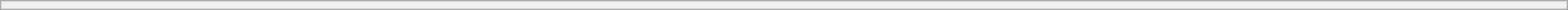<table class="wikitable" style="margin-bottom: -15px; font-size: 95%; width:100%">
<tr>
<th></th>
</tr>
</table>
